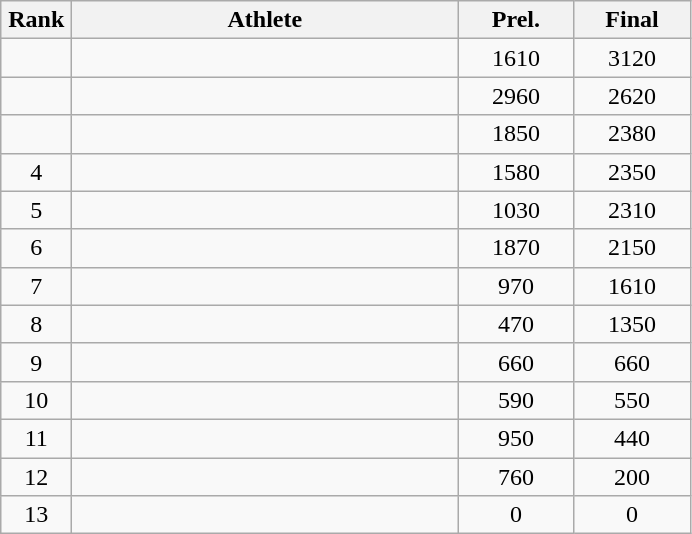<table class=wikitable style="text-align:center">
<tr>
<th width=40>Rank</th>
<th width=250>Athlete</th>
<th width=70>Prel.</th>
<th width=70>Final</th>
</tr>
<tr>
<td></td>
<td align=left></td>
<td>1610</td>
<td>3120</td>
</tr>
<tr>
<td></td>
<td align=left></td>
<td>2960</td>
<td>2620</td>
</tr>
<tr>
<td></td>
<td align=left></td>
<td>1850</td>
<td>2380</td>
</tr>
<tr>
<td>4</td>
<td align=left></td>
<td>1580</td>
<td>2350</td>
</tr>
<tr>
<td>5</td>
<td align=left></td>
<td>1030</td>
<td>2310</td>
</tr>
<tr>
<td>6</td>
<td align=left></td>
<td>1870</td>
<td>2150</td>
</tr>
<tr>
<td>7</td>
<td align=left></td>
<td>970</td>
<td>1610</td>
</tr>
<tr>
<td>8</td>
<td align=left></td>
<td>470</td>
<td>1350</td>
</tr>
<tr>
<td>9</td>
<td align=left></td>
<td>660</td>
<td>660</td>
</tr>
<tr>
<td>10</td>
<td align=left></td>
<td>590</td>
<td>550</td>
</tr>
<tr>
<td>11</td>
<td align=left></td>
<td>950</td>
<td>440</td>
</tr>
<tr>
<td>12</td>
<td align=left></td>
<td>760</td>
<td>200</td>
</tr>
<tr>
<td>13</td>
<td align=left></td>
<td>0</td>
<td>0</td>
</tr>
</table>
